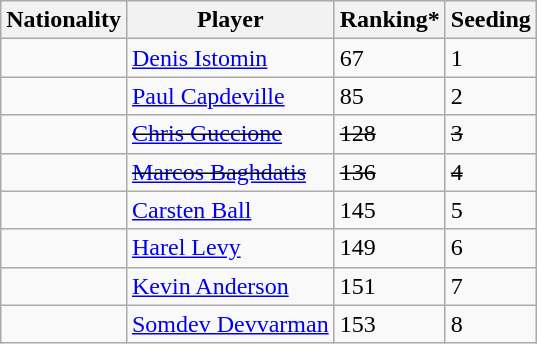<table class="wikitable" border="1">
<tr>
<th>Nationality</th>
<th>Player</th>
<th>Ranking*</th>
<th>Seeding</th>
</tr>
<tr>
<td></td>
<td><a href='#'>Denis Istomin</a></td>
<td>67</td>
<td>1</td>
</tr>
<tr>
<td></td>
<td><a href='#'>Paul Capdeville</a></td>
<td>85</td>
<td>2</td>
</tr>
<tr>
<td></td>
<td><s><a href='#'>Chris Guccione</a></s></td>
<td><s>128</s></td>
<td><s>3</s></td>
</tr>
<tr>
<td></td>
<td><s><a href='#'>Marcos Baghdatis</a></s></td>
<td><s>136</s></td>
<td><s>4</s></td>
</tr>
<tr>
<td></td>
<td><a href='#'>Carsten Ball</a></td>
<td>145</td>
<td>5</td>
</tr>
<tr>
<td></td>
<td><a href='#'>Harel Levy</a></td>
<td>149</td>
<td>6</td>
</tr>
<tr>
<td></td>
<td><a href='#'>Kevin Anderson</a></td>
<td>151</td>
<td>7</td>
</tr>
<tr>
<td></td>
<td><a href='#'>Somdev Devvarman</a></td>
<td>153</td>
<td>8</td>
</tr>
</table>
